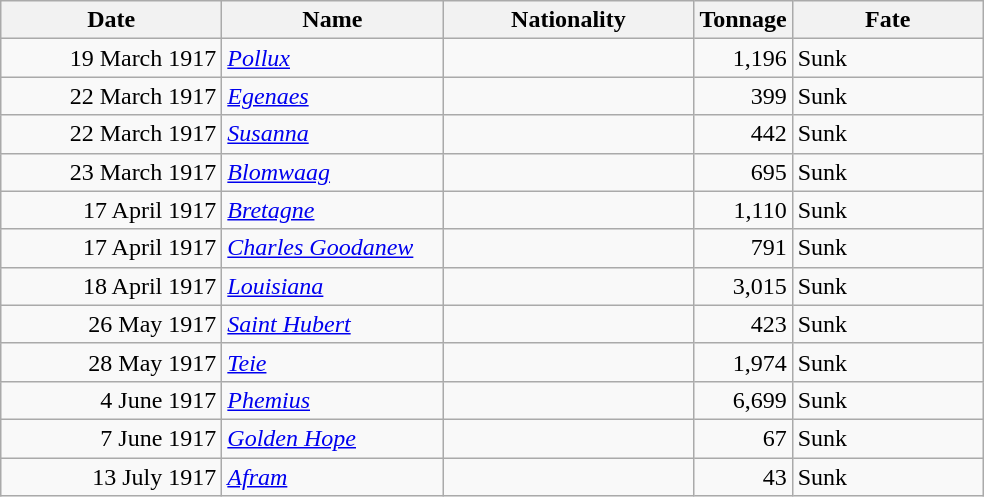<table class="wikitable sortable">
<tr>
<th width="140px">Date</th>
<th width="140px">Name</th>
<th width="160px">Nationality</th>
<th width="25px">Tonnage</th>
<th width="120px">Fate</th>
</tr>
<tr>
<td align="right">19 March 1917</td>
<td align="left"><a href='#'><em>Pollux</em></a></td>
<td align="left"></td>
<td align="right">1,196</td>
<td align="left">Sunk</td>
</tr>
<tr>
<td align="right">22 March 1917</td>
<td align="left"><a href='#'><em>Egenaes</em></a></td>
<td align="left"></td>
<td align="right">399</td>
<td align="left">Sunk</td>
</tr>
<tr>
<td align="right">22 March 1917</td>
<td align="left"><a href='#'><em>Susanna</em></a></td>
<td align="left"></td>
<td align="right">442</td>
<td align="left">Sunk</td>
</tr>
<tr>
<td align="right">23 March 1917</td>
<td align="left"><a href='#'><em>Blomwaag</em></a></td>
<td align="left"></td>
<td align="right">695</td>
<td align="left">Sunk</td>
</tr>
<tr>
<td align="right">17 April 1917</td>
<td align="left"><a href='#'><em>Bretagne</em></a></td>
<td align="left"></td>
<td align="right">1,110</td>
<td align="left">Sunk</td>
</tr>
<tr>
<td align="right">17 April 1917</td>
<td align="left"><a href='#'><em>Charles Goodanew</em></a></td>
<td align="left"></td>
<td align="right">791</td>
<td align="left">Sunk</td>
</tr>
<tr>
<td align="right">18 April 1917</td>
<td align="left"><a href='#'><em>Louisiana</em></a></td>
<td align="left"></td>
<td align="right">3,015</td>
<td align="left">Sunk</td>
</tr>
<tr>
<td align="right">26 May 1917</td>
<td align="left"><a href='#'><em>Saint Hubert</em></a></td>
<td align="left"></td>
<td align="right">423</td>
<td align="left">Sunk</td>
</tr>
<tr>
<td align="right">28 May 1917</td>
<td align="left"><a href='#'><em>Teie</em></a></td>
<td align="left"></td>
<td align="right">1,974</td>
<td align="left">Sunk</td>
</tr>
<tr>
<td align="right">4 June 1917</td>
<td align="left"><a href='#'><em>Phemius</em></a></td>
<td align="left"></td>
<td align="right">6,699</td>
<td align="left">Sunk</td>
</tr>
<tr>
<td align="right">7 June 1917</td>
<td align="left"><a href='#'><em>Golden Hope</em></a></td>
<td align="left"></td>
<td align="right">67</td>
<td align="left">Sunk</td>
</tr>
<tr>
<td align="right">13 July 1917</td>
<td align="left"><a href='#'><em>Afram</em></a></td>
<td align="left"></td>
<td align="right">43</td>
<td align="left">Sunk</td>
</tr>
</table>
